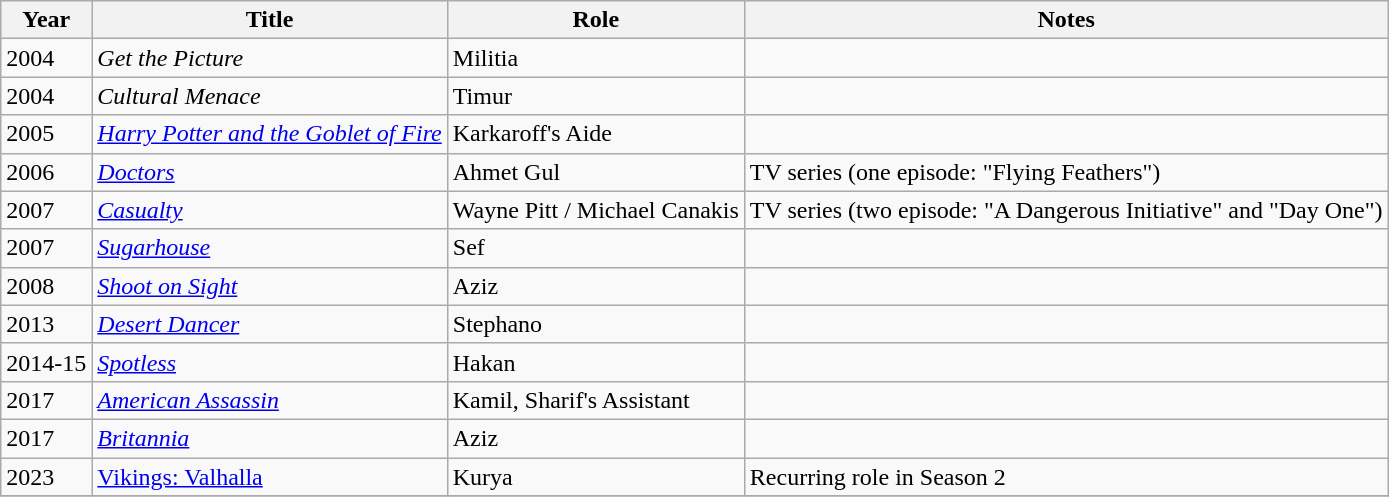<table class="wikitable sortable">
<tr>
<th>Year</th>
<th>Title</th>
<th>Role</th>
<th class="unsortable">Notes</th>
</tr>
<tr>
<td>2004</td>
<td><em>Get the Picture</em></td>
<td>Militia</td>
<td></td>
</tr>
<tr>
<td>2004</td>
<td><em>Cultural Menace</em></td>
<td>Timur</td>
<td></td>
</tr>
<tr>
<td>2005</td>
<td><em><a href='#'>Harry Potter and the Goblet of Fire</a></em></td>
<td>Karkaroff's Aide</td>
<td></td>
</tr>
<tr>
<td>2006</td>
<td><em><a href='#'>Doctors</a></em></td>
<td>Ahmet Gul</td>
<td>TV series (one episode: "Flying Feathers")</td>
</tr>
<tr>
<td>2007</td>
<td><em><a href='#'>Casualty</a></em></td>
<td>Wayne Pitt / Michael Canakis</td>
<td>TV series (two episode: "A Dangerous Initiative" and "Day One")</td>
</tr>
<tr>
<td>2007</td>
<td><em><a href='#'>Sugarhouse</a></em></td>
<td>Sef</td>
<td></td>
</tr>
<tr>
<td>2008</td>
<td><em><a href='#'>Shoot on Sight</a></em></td>
<td>Aziz</td>
<td></td>
</tr>
<tr>
<td>2013</td>
<td><em><a href='#'>Desert Dancer</a></em></td>
<td>Stephano</td>
<td></td>
</tr>
<tr>
<td>2014-15</td>
<td><em><a href='#'>Spotless</a></em></td>
<td>Hakan</td>
<td></td>
</tr>
<tr>
<td>2017</td>
<td><em><a href='#'>American Assassin</a></em></td>
<td>Kamil, Sharif's Assistant</td>
<td></td>
</tr>
<tr>
<td>2017</td>
<td><em><a href='#'>Britannia</a></em></td>
<td>Aziz</td>
<td></td>
</tr>
<tr>
<td>2023</td>
<td><a href='#'>Vikings: Valhalla</a></td>
<td>Kurya</td>
<td>Recurring role in Season 2</td>
</tr>
<tr>
</tr>
</table>
